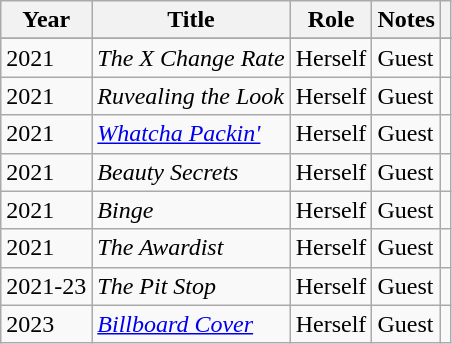<table class="wikitable plainrowheaders sortable">
<tr>
<th scope="col">Year</th>
<th scope="col">Title</th>
<th scope="col">Role</th>
<th scope="col">Notes</th>
<th class="unsortable" style="text-align: center;"></th>
</tr>
<tr>
</tr>
<tr>
<td>2021</td>
<td><em>The X Change Rate</em></td>
<td>Herself</td>
<td>Guest</td>
<td style="text-align: center;"></td>
</tr>
<tr>
<td>2021</td>
<td><em>Ruvealing the Look</em></td>
<td>Herself</td>
<td>Guest</td>
<td style="text-align: center;"></td>
</tr>
<tr>
<td>2021</td>
<td><em><a href='#'>Whatcha Packin'</a></em></td>
<td>Herself</td>
<td>Guest</td>
<td style="text-align: center;"></td>
</tr>
<tr>
<td>2021</td>
<td><em>Beauty Secrets</em></td>
<td>Herself</td>
<td>Guest</td>
<td style="text-align: center;"></td>
</tr>
<tr>
<td>2021</td>
<td><em>Binge</em></td>
<td>Herself</td>
<td>Guest</td>
<td style="text-align: center;"></td>
</tr>
<tr>
<td>2021</td>
<td><em>The Awardist</em></td>
<td>Herself</td>
<td>Guest</td>
<td style="text-align: center;"></td>
</tr>
<tr>
<td>2021-23</td>
<td><em>The Pit Stop</em></td>
<td>Herself</td>
<td>Guest</td>
<td style="text-align: center;"></td>
</tr>
<tr>
<td>2023</td>
<td><em><a href='#'>Billboard Cover</a></em></td>
<td>Herself</td>
<td>Guest</td>
<td style="text-align: center;"></td>
</tr>
</table>
